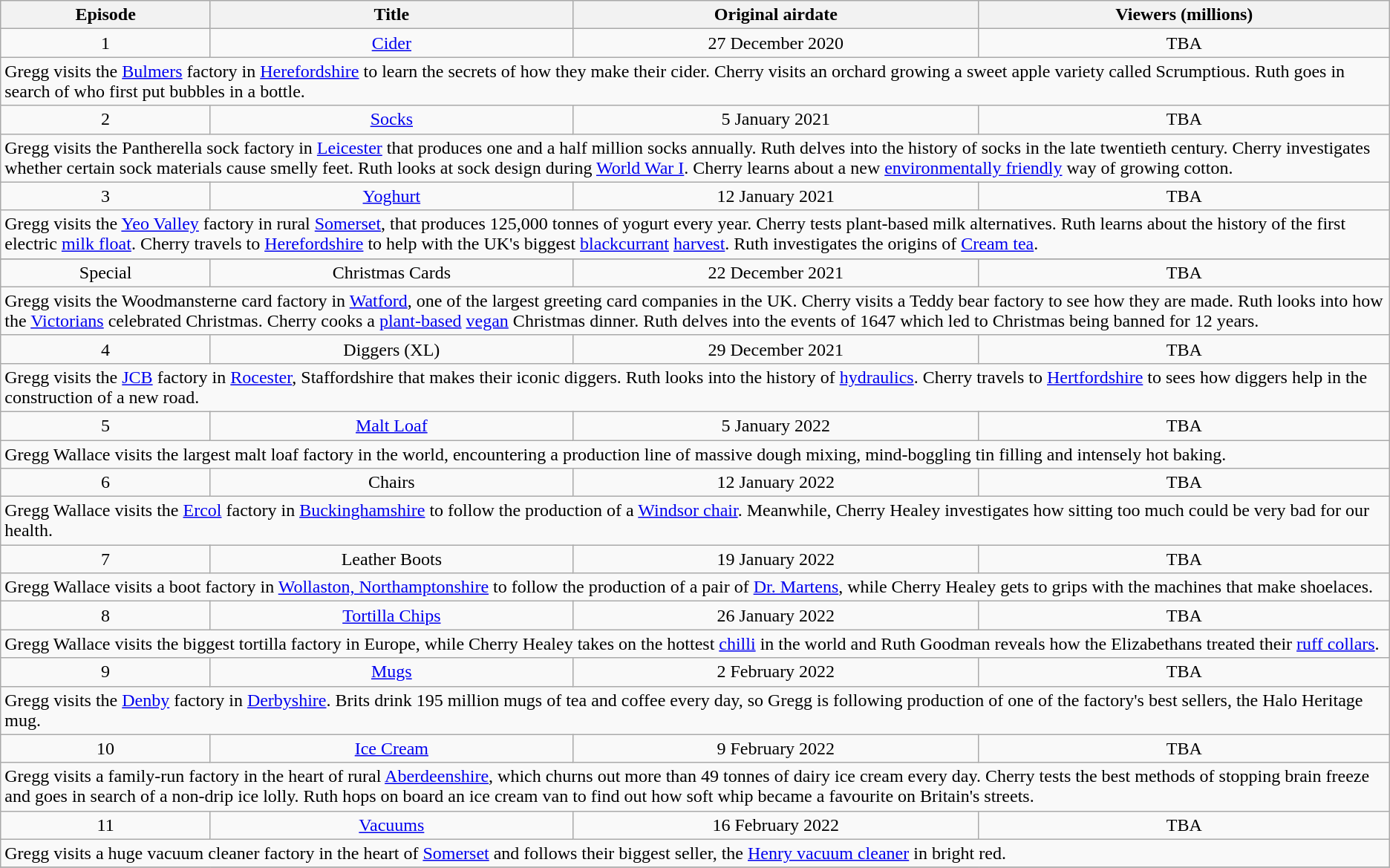<table class="wikitable" style="text-align:center">
<tr>
<th>Episode</th>
<th>Title</th>
<th>Original airdate</th>
<th>Viewers (millions)</th>
</tr>
<tr>
<td>1</td>
<td><a href='#'>Cider</a></td>
<td>27 December 2020</td>
<td>TBA</td>
</tr>
<tr>
<td colspan="4" align="left">Gregg visits the <a href='#'>Bulmers</a> factory in <a href='#'>Herefordshire</a> to learn the secrets of how they make their cider. Cherry visits an orchard growing a sweet apple variety called Scrumptious. Ruth goes in search of who first put bubbles in a bottle.</td>
</tr>
<tr>
<td>2</td>
<td><a href='#'>Socks</a></td>
<td>5 January 2021</td>
<td>TBA</td>
</tr>
<tr>
<td colspan="4" align="left">Gregg visits the Pantherella sock factory in <a href='#'>Leicester</a> that produces one and a half million socks annually. Ruth delves into the history of socks in the late twentieth century. Cherry investigates whether certain sock materials cause smelly feet. Ruth looks at sock design during <a href='#'>World War I</a>. Cherry learns about a new <a href='#'>environmentally friendly</a> way of growing cotton.</td>
</tr>
<tr>
<td>3</td>
<td><a href='#'>Yoghurt</a></td>
<td>12 January 2021</td>
<td>TBA</td>
</tr>
<tr>
<td colspan="4" align="left">Gregg visits the <a href='#'>Yeo Valley</a> factory in rural <a href='#'>Somerset</a>, that produces 125,000 tonnes of yogurt every year. Cherry tests plant-based milk alternatives. Ruth learns about the history of the first electric <a href='#'>milk float</a>. Cherry travels to <a href='#'>Herefordshire</a> to help with the UK's biggest <a href='#'>blackcurrant</a> <a href='#'>harvest</a>. Ruth investigates the origins of <a href='#'>Cream tea</a>.</td>
</tr>
<tr>
</tr>
<tr>
<td>Special</td>
<td>Christmas Cards</td>
<td>22 December 2021</td>
<td>TBA</td>
</tr>
<tr>
<td colspan="4" align="left">Gregg visits the Woodmansterne card factory in <a href='#'>Watford</a>, one of the largest greeting card companies in the UK. Cherry visits a Teddy bear factory to see how they are made. Ruth looks into how the <a href='#'>Victorians</a> celebrated Christmas. Cherry cooks a <a href='#'>plant-based</a> <a href='#'>vegan</a> Christmas dinner. Ruth delves into the events of 1647 which led to Christmas being banned for 12 years.</td>
</tr>
<tr>
<td>4</td>
<td>Diggers (XL)</td>
<td>29 December 2021</td>
<td>TBA</td>
</tr>
<tr>
<td colspan="4" align="left">Gregg visits the <a href='#'>JCB</a> factory in <a href='#'>Rocester</a>, Staffordshire that makes their iconic diggers. Ruth looks into the history of <a href='#'>hydraulics</a>. Cherry travels to <a href='#'>Hertfordshire</a> to sees how diggers help in the construction of a new road.</td>
</tr>
<tr>
<td>5</td>
<td><a href='#'>Malt Loaf</a></td>
<td>5 January 2022</td>
<td>TBA</td>
</tr>
<tr>
<td colspan="4" align="left">Gregg Wallace visits the largest malt loaf factory in the world, encountering a production line of massive dough mixing, mind-boggling tin filling and intensely hot baking.</td>
</tr>
<tr>
<td>6</td>
<td>Chairs</td>
<td>12 January 2022</td>
<td>TBA</td>
</tr>
<tr>
<td colspan="4" align="left">Gregg Wallace visits the <a href='#'>Ercol</a> factory in <a href='#'>Buckinghamshire</a> to follow the production of a <a href='#'>Windsor chair</a>. Meanwhile, Cherry Healey investigates how sitting too much could be very bad for our health.</td>
</tr>
<tr>
<td>7</td>
<td>Leather Boots</td>
<td>19 January 2022</td>
<td>TBA</td>
</tr>
<tr>
<td colspan="4" align="left">Gregg Wallace visits a boot factory in <a href='#'>Wollaston, Northamptonshire</a> to follow the production of a pair of <a href='#'>Dr. Martens</a>, while Cherry Healey gets to grips with the machines that make shoelaces.</td>
</tr>
<tr>
<td>8</td>
<td><a href='#'>Tortilla Chips</a></td>
<td>26 January 2022</td>
<td>TBA</td>
</tr>
<tr>
<td colspan="4" align="left">Gregg Wallace visits the biggest tortilla factory in Europe, while Cherry Healey takes on the hottest <a href='#'>chilli</a> in the world and Ruth Goodman reveals how the Elizabethans treated their <a href='#'>ruff collars</a>.</td>
</tr>
<tr>
<td>9</td>
<td><a href='#'>Mugs</a></td>
<td>2 February 2022</td>
<td>TBA</td>
</tr>
<tr>
<td colspan="4" align="left">Gregg visits the <a href='#'>Denby</a> factory in <a href='#'>Derbyshire</a>. Brits drink 195 million mugs of tea and coffee every day, so Gregg is following production of one of the factory's best sellers, the Halo Heritage mug.</td>
</tr>
<tr>
<td>10</td>
<td><a href='#'>Ice Cream</a></td>
<td>9 February 2022</td>
<td>TBA</td>
</tr>
<tr>
<td colspan="4" align="left">Gregg visits a family-run factory in the heart of rural <a href='#'>Aberdeenshire</a>, which churns out more than 49 tonnes of dairy ice cream every day. Cherry tests the best methods of stopping brain freeze and goes in search of a non-drip ice lolly. Ruth hops on board an ice cream van to find out how soft whip became a favourite on Britain's streets.</td>
</tr>
<tr>
<td>11</td>
<td><a href='#'>Vacuums</a></td>
<td>16 February 2022</td>
<td>TBA</td>
</tr>
<tr>
<td colspan="4" align="left">Gregg visits a huge vacuum cleaner factory in the heart of <a href='#'>Somerset</a> and follows their biggest seller, the <a href='#'>Henry vacuum cleaner</a> in bright red.</td>
</tr>
<tr>
</tr>
</table>
